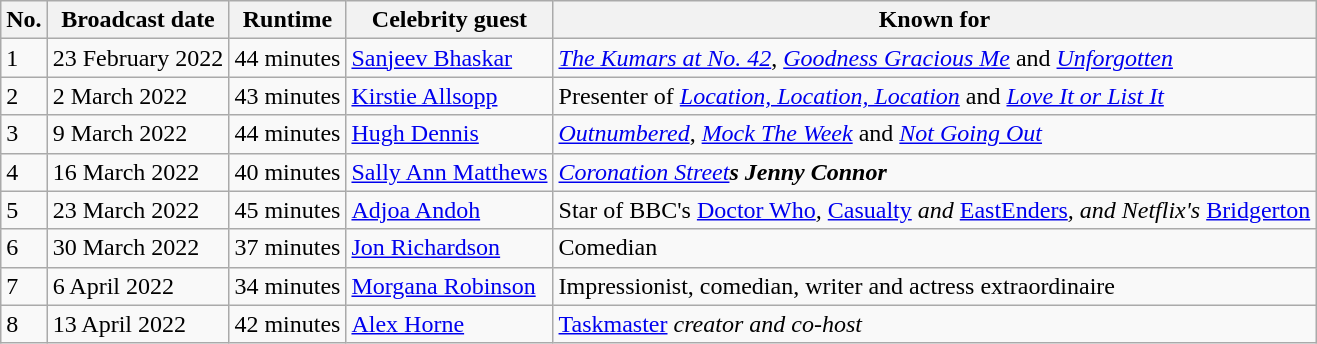<table class="wikitable sortable">
<tr>
<th>No.</th>
<th>Broadcast date</th>
<th>Runtime</th>
<th>Celebrity guest</th>
<th>Known for</th>
</tr>
<tr>
<td>1</td>
<td>23 February 2022</td>
<td>44 minutes</td>
<td><a href='#'>Sanjeev Bhaskar</a></td>
<td><em><a href='#'>The Kumars at No. 42</a></em>, <em><a href='#'>Goodness Gracious Me</a></em> and <em><a href='#'>Unforgotten</a></em></td>
</tr>
<tr>
<td>2</td>
<td>2 March 2022</td>
<td>43 minutes</td>
<td><a href='#'>Kirstie Allsopp</a></td>
<td>Presenter of <em><a href='#'>Location, Location, Location</a></em> and <em><a href='#'>Love It or List It</a></em></td>
</tr>
<tr>
<td>3</td>
<td>9 March 2022</td>
<td>44 minutes</td>
<td><a href='#'>Hugh Dennis</a></td>
<td><em><a href='#'>Outnumbered</a></em>, <em><a href='#'>Mock The Week</a></em> and <em><a href='#'>Not Going Out</a></em></td>
</tr>
<tr>
<td>4</td>
<td>16 March 2022</td>
<td>40 minutes</td>
<td><a href='#'>Sally Ann Matthews</a></td>
<td><em><a href='#'>Coronation Street</a><strong>s Jenny Connor</td>
</tr>
<tr>
<td>5</td>
<td>23 March 2022</td>
<td>45 minutes</td>
<td><a href='#'>Adjoa Andoh</a></td>
<td>Star of BBC's </em><a href='#'>Doctor Who</a><em>, </em><a href='#'>Casualty</a><em> and  </em><a href='#'>EastEnders</a><em>, and Netflix's </em><a href='#'>Bridgerton</a><em></td>
</tr>
<tr>
<td>6</td>
<td>30 March 2022</td>
<td>37 minutes</td>
<td><a href='#'>Jon Richardson</a></td>
<td>Comedian</td>
</tr>
<tr>
<td>7</td>
<td>6 April 2022</td>
<td>34 minutes</td>
<td><a href='#'>Morgana Robinson</a></td>
<td>Impressionist, comedian, writer and actress extraordinaire</td>
</tr>
<tr>
<td>8</td>
<td>13 April 2022</td>
<td>42 minutes</td>
<td><a href='#'>Alex Horne</a></td>
<td></em><a href='#'>Taskmaster</a><em> creator and co-host</td>
</tr>
</table>
